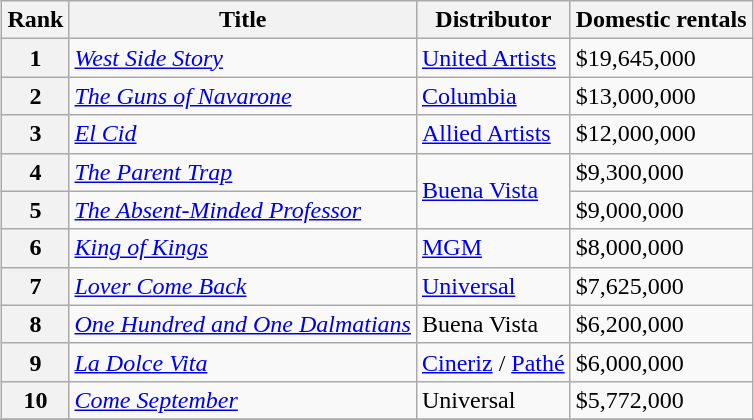<table class="wikitable sortable" style="margin:auto; margin:auto;">
<tr>
<th>Rank</th>
<th>Title</th>
<th>Distributor</th>
<th>Domestic rentals</th>
</tr>
<tr>
<th style="text-align:center;">1</th>
<td><em><a href='#'>West Side Story</a></em></td>
<td><a href='#'>United Artists</a></td>
<td>$19,645,000</td>
</tr>
<tr>
<th style="text-align:center;">2</th>
<td><em><a href='#'>The Guns of Navarone</a></em></td>
<td><a href='#'>Columbia</a></td>
<td>$13,000,000</td>
</tr>
<tr>
<th style="text-align:center;">3</th>
<td><em><a href='#'>El Cid</a></em></td>
<td><a href='#'>Allied Artists</a></td>
<td>$12,000,000</td>
</tr>
<tr>
<th style="text-align:center;">4</th>
<td><em><a href='#'>The Parent Trap</a></em></td>
<td rowspan="2"><a href='#'>Buena Vista</a></td>
<td>$9,300,000</td>
</tr>
<tr>
<th style="text-align:center;">5</th>
<td><em><a href='#'>The Absent-Minded Professor</a></em></td>
<td>$9,000,000</td>
</tr>
<tr>
<th style="text-align:center;">6</th>
<td><em><a href='#'>King of Kings</a></em></td>
<td><a href='#'>MGM</a></td>
<td>$8,000,000</td>
</tr>
<tr>
<th style="text-align:center;">7</th>
<td><em><a href='#'>Lover Come Back</a></em></td>
<td><a href='#'>Universal</a></td>
<td>$7,625,000</td>
</tr>
<tr>
<th style="text-align:center;">8</th>
<td><em><a href='#'>One Hundred and One Dalmatians</a></em></td>
<td>Buena Vista</td>
<td>$6,200,000</td>
</tr>
<tr>
<th style="text-align:center;">9</th>
<td><em><a href='#'>La Dolce Vita</a></em></td>
<td><a href='#'>Cineriz</a> / <a href='#'>Pathé</a></td>
<td>$6,000,000</td>
</tr>
<tr>
<th style="text-align:center;">10</th>
<td><em><a href='#'>Come September</a></em></td>
<td>Universal</td>
<td>$5,772,000</td>
</tr>
<tr>
</tr>
</table>
